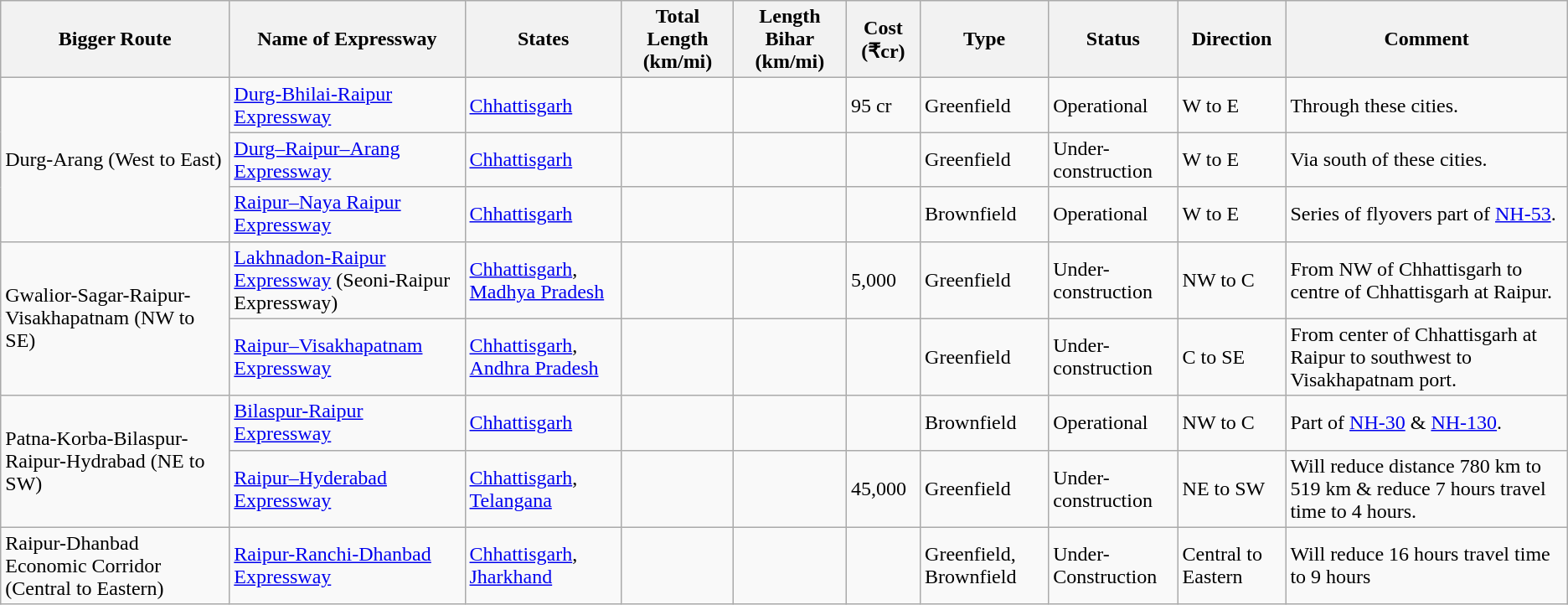<table class="wikitable sortable static-row-numbers col3right col4right col5right mw-datatable">
<tr>
<th>Bigger Route</th>
<th>Name of Expressway</th>
<th>States</th>
<th data-sort-type="number">Total Length (km/mi)</th>
<th>Length Bihar (km/mi)</th>
<th>Cost (₹cr)</th>
<th>Type</th>
<th>Status</th>
<th>Direction</th>
<th>Comment</th>
</tr>
<tr>
<td rowspan="3">Durg-Arang (West to East)</td>
<td><a href='#'>Durg-Bhilai-Raipur Expressway</a></td>
<td><a href='#'>Chhattisgarh</a></td>
<td></td>
<td></td>
<td>95 cr</td>
<td>Greenfield</td>
<td>Operational</td>
<td>W to E</td>
<td>Through these cities.</td>
</tr>
<tr>
<td><a href='#'>Durg–Raipur–Arang Expressway</a></td>
<td><a href='#'>Chhattisgarh</a></td>
<td></td>
<td></td>
<td></td>
<td>Greenfield</td>
<td>Under-construction</td>
<td>W to E</td>
<td>Via south of these cities.</td>
</tr>
<tr>
<td><a href='#'>Raipur–Naya Raipur Expressway</a></td>
<td><a href='#'>Chhattisgarh</a></td>
<td><br></td>
<td></td>
<td></td>
<td>Brownfield</td>
<td>Operational</td>
<td>W to E</td>
<td>Series of flyovers part of <a href='#'>NH-53</a>.</td>
</tr>
<tr>
<td rowspan="2">Gwalior-Sagar-Raipur-Visakhapatnam (NW to SE)</td>
<td><a href='#'>Lakhnadon-Raipur Expressway</a> (Seoni-Raipur Expressway)</td>
<td><a href='#'>Chhattisgarh</a>, <a href='#'>Madhya Pradesh</a></td>
<td></td>
<td></td>
<td>5,000</td>
<td>Greenfield</td>
<td>Under-construction</td>
<td>NW to C</td>
<td>From NW of Chhattisgarh to centre of Chhattisgarh at Raipur.</td>
</tr>
<tr>
<td><a href='#'>Raipur–Visakhapatnam Expressway</a></td>
<td><a href='#'>Chhattisgarh</a>, <a href='#'>Andhra Pradesh</a></td>
<td></td>
<td></td>
<td></td>
<td>Greenfield</td>
<td>Under-construction</td>
<td>C to SE</td>
<td>From center of Chhattisgarh at Raipur to southwest to Visakhapatnam port.</td>
</tr>
<tr>
<td rowspan="2">Patna-Korba-Bilaspur-Raipur-Hydrabad (NE to SW)</td>
<td><a href='#'>Bilaspur-Raipur Expressway</a></td>
<td><a href='#'>Chhattisgarh</a></td>
<td></td>
<td></td>
<td></td>
<td>Brownfield</td>
<td>Operational</td>
<td>NW to C</td>
<td>Part of <a href='#'>NH-30</a> & <a href='#'>NH-130</a>.</td>
</tr>
<tr>
<td><a href='#'>Raipur–Hyderabad Expressway</a></td>
<td><a href='#'>Chhattisgarh</a>, <a href='#'>Telangana</a></td>
<td></td>
<td></td>
<td>45,000</td>
<td>Greenfield</td>
<td>Under-construction</td>
<td>NE to SW</td>
<td>Will reduce distance 780 km to 519 km & reduce 7 hours travel time to 4 hours.</td>
</tr>
<tr>
<td>Raipur-Dhanbad Economic Corridor (Central to Eastern)</td>
<td><a href='#'>Raipur-Ranchi-Dhanbad Expressway</a></td>
<td><a href='#'>Chhattisgarh</a>, <a href='#'>Jharkhand</a></td>
<td></td>
<td></td>
<td></td>
<td>Greenfield, Brownfield</td>
<td>Under-Construction</td>
<td>Central to Eastern</td>
<td>Will reduce 16 hours travel time to 9 hours</td>
</tr>
</table>
